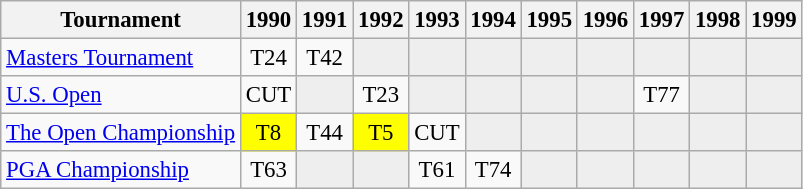<table class="wikitable" style="font-size:95%;text-align:center;">
<tr>
<th>Tournament</th>
<th>1990</th>
<th>1991</th>
<th>1992</th>
<th>1993</th>
<th>1994</th>
<th>1995</th>
<th>1996</th>
<th>1997</th>
<th>1998</th>
<th>1999</th>
</tr>
<tr>
<td align=left><a href='#'>Masters Tournament</a></td>
<td>T24</td>
<td>T42</td>
<td style="background:#eeeeee;"></td>
<td style="background:#eeeeee;"></td>
<td style="background:#eeeeee;"></td>
<td style="background:#eeeeee;"></td>
<td style="background:#eeeeee;"></td>
<td style="background:#eeeeee;"></td>
<td style="background:#eeeeee;"></td>
<td style="background:#eeeeee;"></td>
</tr>
<tr>
<td align=left><a href='#'>U.S. Open</a></td>
<td>CUT</td>
<td style="background:#eeeeee;"></td>
<td>T23</td>
<td style="background:#eeeeee;"></td>
<td style="background:#eeeeee;"></td>
<td style="background:#eeeeee;"></td>
<td style="background:#eeeeee;"></td>
<td>T77</td>
<td style="background:#eeeeee;"></td>
<td style="background:#eeeeee;"></td>
</tr>
<tr>
<td align=left><a href='#'>The Open Championship</a></td>
<td style="background:yellow;">T8</td>
<td>T44</td>
<td style="background:yellow;">T5</td>
<td>CUT</td>
<td style="background:#eeeeee;"></td>
<td style="background:#eeeeee;"></td>
<td style="background:#eeeeee;"></td>
<td style="background:#eeeeee;"></td>
<td style="background:#eeeeee;"></td>
<td style="background:#eeeeee;"></td>
</tr>
<tr>
<td align=left><a href='#'>PGA Championship</a></td>
<td>T63</td>
<td style="background:#eeeeee;"></td>
<td style="background:#eeeeee;"></td>
<td>T61</td>
<td>T74</td>
<td style="background:#eeeeee;"></td>
<td style="background:#eeeeee;"></td>
<td style="background:#eeeeee;"></td>
<td style="background:#eeeeee;"></td>
<td style="background:#eeeeee;"></td>
</tr>
</table>
